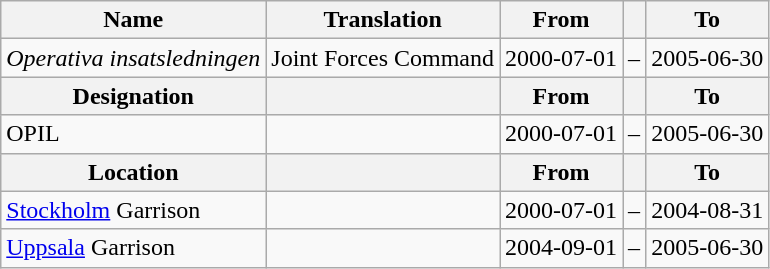<table class="wikitable">
<tr>
<th style="font-weight:bold;">Name</th>
<th style="font-weight:bold;">Translation</th>
<th style="text-align: center; font-weight:bold;">From</th>
<th></th>
<th style="text-align: center; font-weight:bold;">To</th>
</tr>
<tr>
<td style="font-style:italic;">Operativa insatsledningen</td>
<td>Joint Forces Command</td>
<td>2000-07-01</td>
<td>–</td>
<td>2005-06-30</td>
</tr>
<tr>
<th style="font-weight:bold;">Designation</th>
<th style="font-weight:bold;"></th>
<th style="text-align: center; font-weight:bold;">From</th>
<th></th>
<th style="text-align: center; font-weight:bold;">To</th>
</tr>
<tr>
<td>OPIL</td>
<td></td>
<td style="text-align: center;">2000-07-01</td>
<td style="text-align: center;">–</td>
<td style="text-align: center;">2005-06-30</td>
</tr>
<tr>
<th style="font-weight:bold;">Location</th>
<th style="font-weight:bold;"></th>
<th style="text-align: center; font-weight:bold;">From</th>
<th></th>
<th style="text-align: center; font-weight:bold;">To</th>
</tr>
<tr>
<td><a href='#'>Stockholm</a> Garrison</td>
<td></td>
<td style="text-align: center;">2000-07-01</td>
<td style="text-align: center;">–</td>
<td style="text-align: center;">2004-08-31</td>
</tr>
<tr>
<td><a href='#'>Uppsala</a> Garrison</td>
<td></td>
<td style="text-align: center;">2004-09-01</td>
<td style="text-align: center;">–</td>
<td style="text-align: center;">2005-06-30</td>
</tr>
</table>
